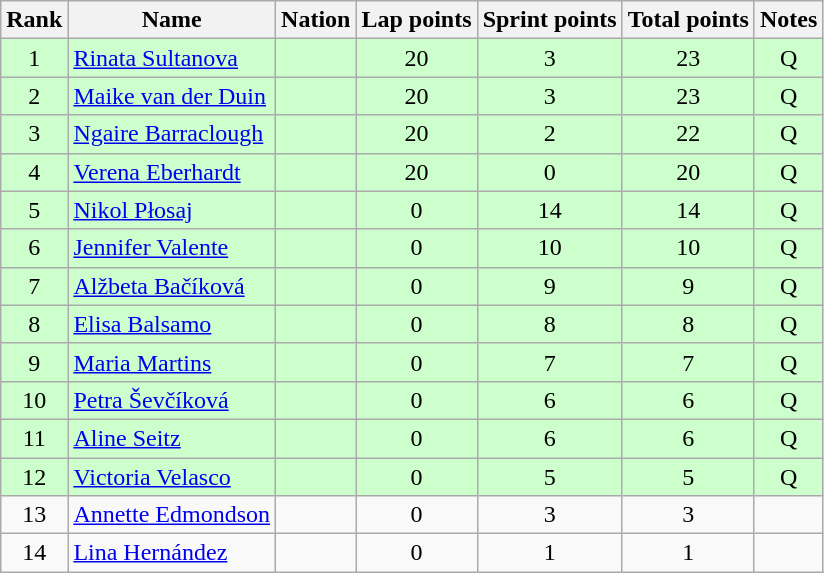<table class="wikitable sortable" style="text-align:center">
<tr>
<th>Rank</th>
<th>Name</th>
<th>Nation</th>
<th>Lap points</th>
<th>Sprint points</th>
<th>Total points</th>
<th>Notes</th>
</tr>
<tr bgcolor=ccffcc>
<td>1</td>
<td align=left><a href='#'>Rinata Sultanova</a></td>
<td align=left></td>
<td>20</td>
<td>3</td>
<td>23</td>
<td>Q</td>
</tr>
<tr bgcolor=ccffcc>
<td>2</td>
<td align=left><a href='#'>Maike van der Duin</a></td>
<td align=left></td>
<td>20</td>
<td>3</td>
<td>23</td>
<td>Q</td>
</tr>
<tr bgcolor=ccffcc>
<td>3</td>
<td align=left><a href='#'>Ngaire Barraclough</a></td>
<td align=left></td>
<td>20</td>
<td>2</td>
<td>22</td>
<td>Q</td>
</tr>
<tr bgcolor=ccffcc>
<td>4</td>
<td align=left><a href='#'>Verena Eberhardt</a></td>
<td align=left></td>
<td>20</td>
<td>0</td>
<td>20</td>
<td>Q</td>
</tr>
<tr bgcolor=ccffcc>
<td>5</td>
<td align=left><a href='#'>Nikol Płosaj</a></td>
<td align=left></td>
<td>0</td>
<td>14</td>
<td>14</td>
<td>Q</td>
</tr>
<tr bgcolor=ccffcc>
<td>6</td>
<td align=left><a href='#'>Jennifer Valente</a></td>
<td align=left></td>
<td>0</td>
<td>10</td>
<td>10</td>
<td>Q</td>
</tr>
<tr bgcolor=ccffcc>
<td>7</td>
<td align=left><a href='#'>Alžbeta Bačíková</a></td>
<td align=left></td>
<td>0</td>
<td>9</td>
<td>9</td>
<td>Q</td>
</tr>
<tr bgcolor=ccffcc>
<td>8</td>
<td align=left><a href='#'>Elisa Balsamo</a></td>
<td align=left></td>
<td>0</td>
<td>8</td>
<td>8</td>
<td>Q</td>
</tr>
<tr bgcolor=ccffcc>
<td>9</td>
<td align=left><a href='#'>Maria Martins</a></td>
<td align=left></td>
<td>0</td>
<td>7</td>
<td>7</td>
<td>Q</td>
</tr>
<tr bgcolor=ccffcc>
<td>10</td>
<td align=left><a href='#'>Petra Ševčíková</a></td>
<td align=left></td>
<td>0</td>
<td>6</td>
<td>6</td>
<td>Q</td>
</tr>
<tr bgcolor=ccffcc>
<td>11</td>
<td align=left><a href='#'>Aline Seitz</a></td>
<td align=left></td>
<td>0</td>
<td>6</td>
<td>6</td>
<td>Q</td>
</tr>
<tr bgcolor=ccffcc>
<td>12</td>
<td align=left><a href='#'>Victoria Velasco</a></td>
<td align=left></td>
<td>0</td>
<td>5</td>
<td>5</td>
<td>Q</td>
</tr>
<tr>
<td>13</td>
<td align=left><a href='#'>Annette Edmondson</a></td>
<td align=left></td>
<td>0</td>
<td>3</td>
<td>3</td>
<td></td>
</tr>
<tr>
<td>14</td>
<td align=left><a href='#'>Lina Hernández</a></td>
<td align=left></td>
<td>0</td>
<td>1</td>
<td>1</td>
<td></td>
</tr>
</table>
